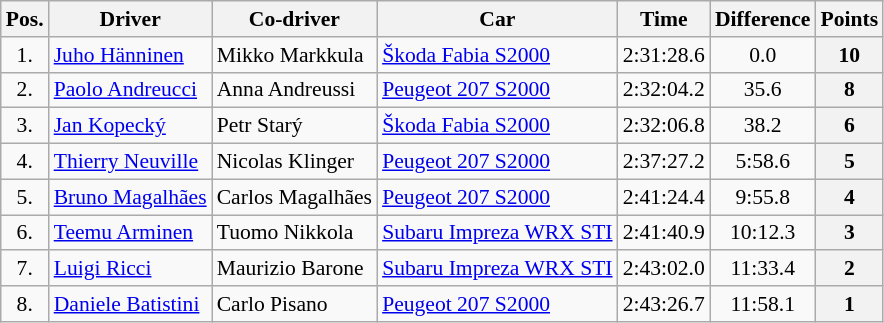<table class="wikitable" style="text-align: center; font-size: 90%; max-width: 950px;">
<tr>
<th>Pos.</th>
<th>Driver</th>
<th>Co-driver</th>
<th>Car</th>
<th>Time</th>
<th>Difference</th>
<th>Points</th>
</tr>
<tr>
<td>1.</td>
<td align="left"> <a href='#'>Juho Hänninen</a></td>
<td align="left"> Mikko Markkula</td>
<td align="left"><a href='#'>Škoda Fabia S2000</a></td>
<td>2:31:28.6</td>
<td>0.0</td>
<th>10</th>
</tr>
<tr>
<td>2.</td>
<td align="left"> <a href='#'>Paolo Andreucci</a></td>
<td align="left"> Anna Andreussi</td>
<td align="left"><a href='#'>Peugeot 207 S2000</a></td>
<td>2:32:04.2</td>
<td>35.6</td>
<th>8</th>
</tr>
<tr>
<td>3.</td>
<td align="left"> <a href='#'>Jan Kopecký</a></td>
<td align="left"> Petr Starý</td>
<td align="left"><a href='#'>Škoda Fabia S2000</a></td>
<td>2:32:06.8</td>
<td>38.2</td>
<th>6</th>
</tr>
<tr>
<td>4.</td>
<td align="left"> <a href='#'>Thierry Neuville</a></td>
<td align="left"> Nicolas Klinger</td>
<td align="left"><a href='#'>Peugeot 207 S2000</a></td>
<td>2:37:27.2</td>
<td>5:58.6</td>
<th>5</th>
</tr>
<tr>
<td>5.</td>
<td align="left"> <a href='#'>Bruno Magalhães</a></td>
<td align="left"> Carlos Magalhães</td>
<td align="left"><a href='#'>Peugeot 207 S2000</a></td>
<td>2:41:24.4</td>
<td>9:55.8</td>
<th>4</th>
</tr>
<tr>
<td>6.</td>
<td align="left"> <a href='#'>Teemu Arminen</a></td>
<td align="left"> Tuomo Nikkola</td>
<td align="left"><a href='#'>Subaru Impreza WRX STI</a></td>
<td>2:41:40.9</td>
<td>10:12.3</td>
<th>3</th>
</tr>
<tr>
<td>7.</td>
<td align="left"> <a href='#'>Luigi Ricci</a></td>
<td align="left"> Maurizio Barone</td>
<td align="left"><a href='#'>Subaru Impreza WRX STI</a></td>
<td>2:43:02.0</td>
<td>11:33.4</td>
<th>2</th>
</tr>
<tr>
<td>8.</td>
<td align="left"> <a href='#'>Daniele Batistini</a></td>
<td align="left"> Carlo Pisano</td>
<td align="left"><a href='#'>Peugeot 207 S2000</a></td>
<td>2:43:26.7</td>
<td>11:58.1</td>
<th>1</th>
</tr>
</table>
